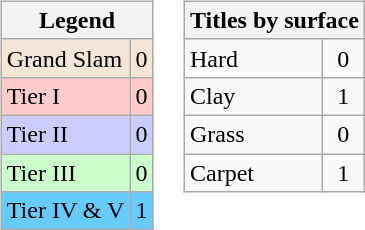<table>
<tr valign=top>
<td><br><table class="wikitable sortable mw-collapsible mw-collapsed">
<tr>
<th colspan=2>Legend</th>
</tr>
<tr style="background:#f3e6d7;">
<td>Grand Slam</td>
<td align="center">0</td>
</tr>
<tr bgcolor="#ffcccc">
<td>Tier I</td>
<td align="center">0</td>
</tr>
<tr bgcolor="#ccccff">
<td>Tier II</td>
<td align="center">0</td>
</tr>
<tr bgcolor="#CCFFCC">
<td>Tier III</td>
<td align="center">0</td>
</tr>
<tr bgcolor="#66CCFF">
<td>Tier IV & V</td>
<td align="center">1</td>
</tr>
</table>
</td>
<td><br><table class="wikitable sortable mw-collapsible mw-collapsed">
<tr>
<th colspan=2>Titles by surface</th>
</tr>
<tr>
<td>Hard</td>
<td align="center">0</td>
</tr>
<tr>
<td>Clay</td>
<td align="center">1</td>
</tr>
<tr>
<td>Grass</td>
<td align="center">0</td>
</tr>
<tr>
<td>Carpet</td>
<td align="center">1</td>
</tr>
</table>
</td>
</tr>
</table>
